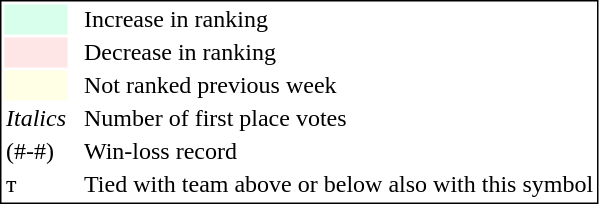<table style="border:1px solid black;">
<tr>
<td style="background:#D8FFEB; width:20px;"></td>
<td> </td>
<td>Increase in ranking</td>
</tr>
<tr>
<td style="background:#FFE6E6; width:20px;"></td>
<td> </td>
<td>Decrease in ranking</td>
</tr>
<tr>
<td style="background:#FFFFE6; width:20px;"></td>
<td> </td>
<td>Not ranked previous week</td>
</tr>
<tr>
<td><em>Italics</em></td>
<td> </td>
<td>Number of first place votes</td>
</tr>
<tr>
<td>(#-#)</td>
<td> </td>
<td>Win-loss record</td>
</tr>
<tr>
<td>т</td>
<td></td>
<td>Tied with team above or below also with this symbol</td>
</tr>
</table>
